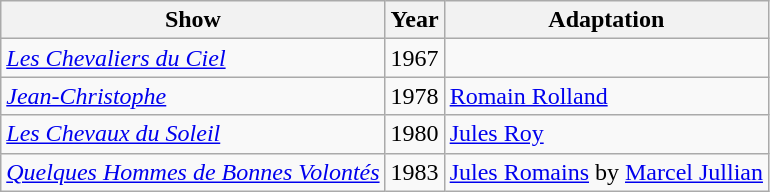<table class="wikitable sortable">
<tr>
<th>Show</th>
<th>Year</th>
<th>Adaptation</th>
</tr>
<tr>
<td><a href='#'><em>Les Chevaliers du Ciel</em></a></td>
<td>1967</td>
<td></td>
</tr>
<tr>
<td><em><a href='#'>Jean-Christophe</a></em></td>
<td>1978</td>
<td><a href='#'>Romain Rolland</a></td>
</tr>
<tr>
<td><em><a href='#'>Les Chevaux du Soleil</a></em></td>
<td>1980</td>
<td><a href='#'>Jules Roy</a></td>
</tr>
<tr>
<td><em><a href='#'>Quelques Hommes de Bonnes Volontés</a></em></td>
<td>1983</td>
<td><a href='#'>Jules Romains</a> by <a href='#'>Marcel Jullian</a></td>
</tr>
</table>
